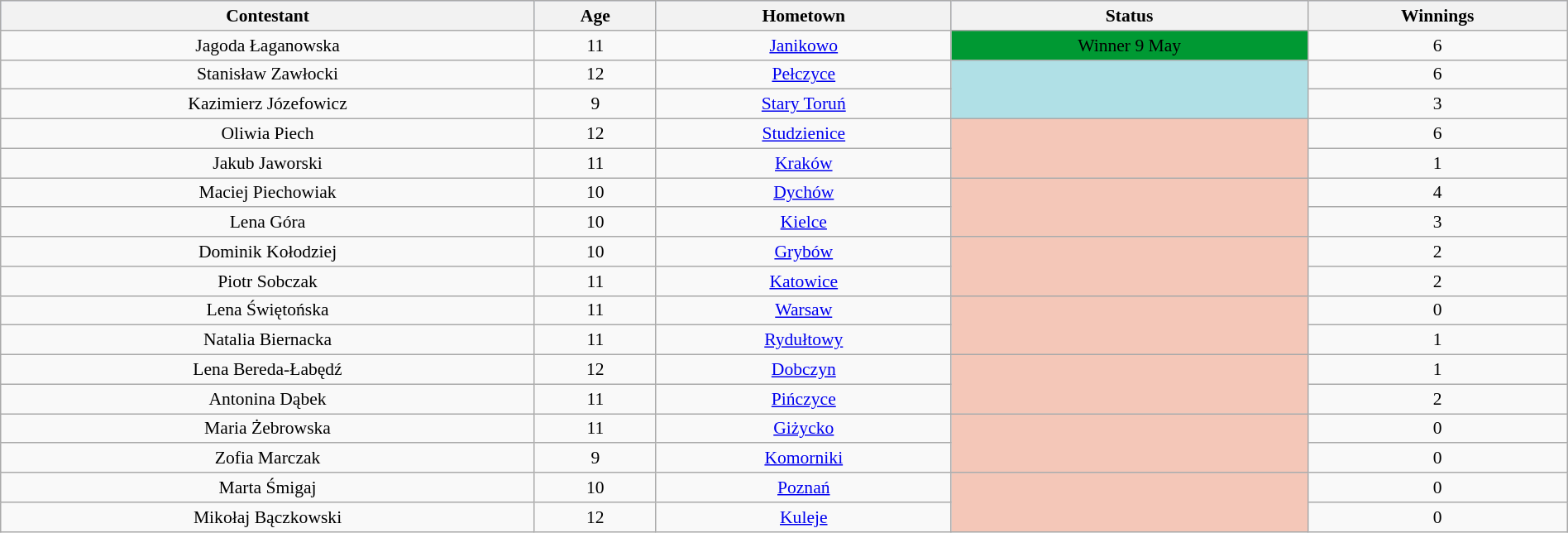<table class="wikitable sortable" style="text-align:center; font-size:90%; border-collapse:collapse; width:100%;">
<tr style="background:#C1D8FF;">
<th>Contestant</th>
<th>Age</th>
<th>Hometown</th>
<th>Status</th>
<th>Winnings</th>
</tr>
<tr>
<td>Jagoda Łaganowska</td>
<td>11</td>
<td><a href='#'>Janikowo</a></td>
<td style="background:#093;"><span>Winner 9 May</span></td>
<td>6</td>
</tr>
<tr>
<td>Stanisław Zawłocki</td>
<td>12</td>
<td><a href='#'>Pełczyce</a></td>
<td style="background:#B0E0E6;" text-align:center;" rowspan="2"><br></td>
<td>6</td>
</tr>
<tr>
<td>Kazimierz Józefowicz</td>
<td>9</td>
<td><a href='#'>Stary Toruń</a></td>
<td>3</td>
</tr>
<tr>
<td>Oliwia Piech</td>
<td>12</td>
<td><a href='#'>Studzienice</a></td>
<td style="background:#f4c7b8; text-align:center;" rowspan="2"></td>
<td>6</td>
</tr>
<tr>
<td>Jakub Jaworski</td>
<td>11</td>
<td><a href='#'>Kraków</a></td>
<td>1</td>
</tr>
<tr>
<td>Maciej Piechowiak</td>
<td>10</td>
<td><a href='#'>Dychów</a></td>
<td style="background:#f4c7b8; text-align:center;" rowspan="2"></td>
<td>4</td>
</tr>
<tr>
<td>Lena Góra</td>
<td>10</td>
<td><a href='#'>Kielce</a></td>
<td>3</td>
</tr>
<tr>
<td>Dominik Kołodziej</td>
<td>10</td>
<td><a href='#'>Grybów</a></td>
<td style="background:#f4c7b8; text-align:center;" rowspan="2"></td>
<td>2</td>
</tr>
<tr>
<td>Piotr Sobczak</td>
<td>11</td>
<td><a href='#'>Katowice</a></td>
<td>2</td>
</tr>
<tr>
<td>Lena Świętońska</td>
<td>11</td>
<td><a href='#'>Warsaw</a></td>
<td style="background:#f4c7b8; text-align:center;" rowspan="2"></td>
<td>0</td>
</tr>
<tr>
<td>Natalia Biernacka</td>
<td>11</td>
<td><a href='#'>Rydułtowy</a></td>
<td>1</td>
</tr>
<tr>
<td>Lena Bereda-Łabędź</td>
<td>12</td>
<td><a href='#'>Dobczyn</a></td>
<td style="background:#f4c7b8; text-align:center;" rowspan="2"></td>
<td>1</td>
</tr>
<tr>
<td>Antonina Dąbek</td>
<td>11</td>
<td><a href='#'>Pińczyce</a></td>
<td>2</td>
</tr>
<tr>
<td>Maria Żebrowska</td>
<td>11</td>
<td><a href='#'>Giżycko</a></td>
<td style="background:#f4c7b8; text-align:center;" rowspan="2"></td>
<td>0</td>
</tr>
<tr>
<td>Zofia Marczak</td>
<td>9</td>
<td><a href='#'>Komorniki</a></td>
<td>0</td>
</tr>
<tr>
<td>Marta Śmigaj</td>
<td>10</td>
<td><a href='#'>Poznań</a></td>
<td style="background:#f4c7b8; text-align:center;" rowspan="2"></td>
<td>0</td>
</tr>
<tr>
<td>Mikołaj Bączkowski</td>
<td>12</td>
<td><a href='#'>Kuleje</a></td>
<td>0</td>
</tr>
</table>
